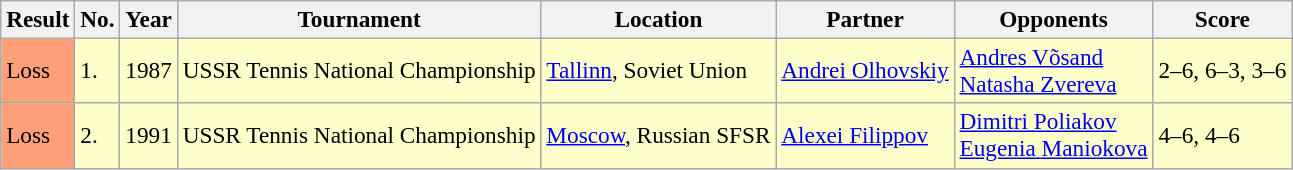<table class="wikitable" style="font-size:97%">
<tr>
<th>Result</th>
<th>No.</th>
<th>Year</th>
<th>Tournament</th>
<th>Location</th>
<th>Partner</th>
<th>Opponents</th>
<th>Score</th>
</tr>
<tr bgcolor=#FFFFCC>
<td style="background:#ffa07a;">Loss</td>
<td>1.</td>
<td>1987</td>
<td>USSR Tennis National Championship</td>
<td><a href='#'>Tallinn</a>, Soviet Union</td>
<td> <a href='#'>Andrei Olhovskiy</a></td>
<td> <a href='#'>Andres Võsand</a> <br>  <a href='#'>Natasha Zvereva</a></td>
<td>2–6, 6–3, 3–6</td>
</tr>
<tr bgcolor=#FFFFCC>
<td style="background:#ffa07a;">Loss</td>
<td>2.</td>
<td>1991</td>
<td>USSR Tennis National Championship</td>
<td><a href='#'>Moscow</a>, Russian SFSR</td>
<td> <a href='#'>Alexei Filippov</a></td>
<td> <a href='#'>Dimitri Poliakov</a> <br>  <a href='#'>Eugenia Maniokova</a></td>
<td>4–6, 4–6</td>
</tr>
</table>
